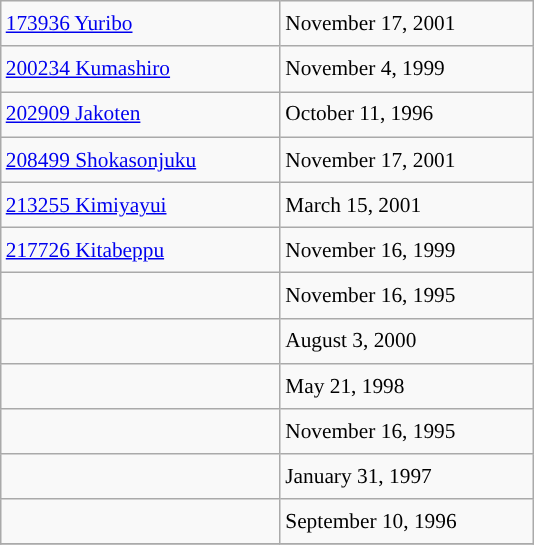<table class="wikitable" style="font-size: 89%; float: left; width: 25em; margin-right: 1em; line-height: 1.65em !important;">
<tr>
<td><a href='#'>173936 Yuribo</a></td>
<td>November 17, 2001</td>
</tr>
<tr>
<td><a href='#'>200234 Kumashiro</a></td>
<td>November 4, 1999</td>
</tr>
<tr>
<td><a href='#'>202909 Jakoten</a></td>
<td>October 11, 1996</td>
</tr>
<tr>
<td><a href='#'>208499 Shokasonjuku</a></td>
<td>November 17, 2001</td>
</tr>
<tr>
<td><a href='#'>213255 Kimiyayui</a></td>
<td>March 15, 2001</td>
</tr>
<tr>
<td><a href='#'>217726 Kitabeppu</a></td>
<td>November 16, 1999</td>
</tr>
<tr>
<td></td>
<td>November 16, 1995</td>
</tr>
<tr>
<td></td>
<td>August 3, 2000</td>
</tr>
<tr>
<td></td>
<td>May 21, 1998</td>
</tr>
<tr>
<td></td>
<td>November 16, 1995</td>
</tr>
<tr>
<td></td>
<td>January 31, 1997</td>
</tr>
<tr>
<td></td>
<td>September 10, 1996</td>
</tr>
<tr>
</tr>
</table>
